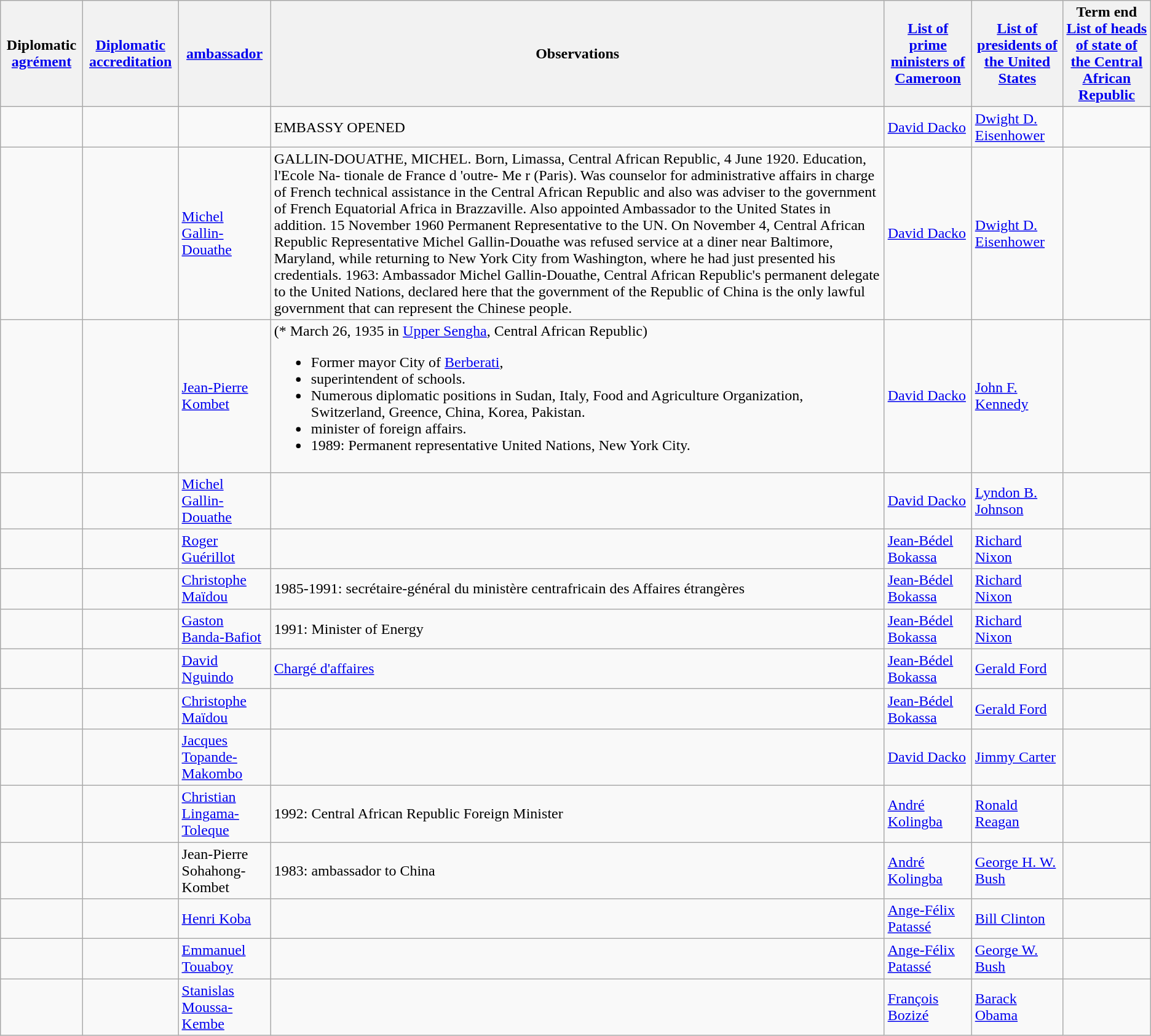<table class="wikitable sortable">
<tr>
<th>Diplomatic <a href='#'>agrément</a></th>
<th><a href='#'>Diplomatic accreditation</a></th>
<th><a href='#'>ambassador</a></th>
<th>Observations</th>
<th><a href='#'>List of prime ministers of Cameroon</a></th>
<th><a href='#'>List of presidents of the United States</a></th>
<th>Term end<br><a href='#'>List of heads of state of the Central African Republic</a></th>
</tr>
<tr>
<td></td>
<td></td>
<td></td>
<td>EMBASSY OPENED</td>
<td><a href='#'>David Dacko</a></td>
<td><a href='#'>Dwight D. Eisenhower</a></td>
<td></td>
</tr>
<tr>
<td></td>
<td></td>
<td><a href='#'>Michel Gallin-Douathe</a></td>
<td>GALLIN-DOUATHE, MICHEL. Born, Limassa, Central African Republic, 4 June 1920. Education, l'Ecole Na- tionale de France d 'outre- Me r (Paris). Was counselor for administrative affairs in charge of French technical assistance in the Central African Republic and also was adviser to the government of French Equatorial Africa in Brazzaville. Also appointed Ambassador to the United States in addition. 15 November 1960 Permanent Representative to the UN. On November 4, Central African Republic Representative Michel Gallin-Douathe was refused service at a diner near Baltimore, Maryland, while returning to New York City from Washington, where he had just presented his credentials. 1963: Ambassador Michel Gallin-Douathe, Central African Republic's permanent delegate to the United Nations, declared here that the government of the Republic of China is the only lawful government that can represent the Chinese people.</td>
<td><a href='#'>David Dacko</a></td>
<td><a href='#'>Dwight D. Eisenhower</a></td>
<td></td>
</tr>
<tr>
<td></td>
<td></td>
<td><a href='#'>Jean-Pierre Kombet</a></td>
<td>(* March 26, 1935 in <a href='#'>Upper Sengha</a>, Central African Republic)<br><ul><li>Former mayor City of <a href='#'>Berberati</a>,</li><li>superintendent of schools.</li><li>Numerous diplomatic positions in Sudan, Italy, Food and Agriculture Organization, Switzerland, Greence, China, Korea, Pakistan.</li><li>minister of foreign affairs.</li><li>1989: Permanent representative United Nations, New York City.</li></ul></td>
<td><a href='#'>David Dacko</a></td>
<td><a href='#'>John F. Kennedy</a></td>
<td></td>
</tr>
<tr>
<td></td>
<td></td>
<td><a href='#'>Michel Gallin-Douathe</a></td>
<td></td>
<td><a href='#'>David Dacko</a></td>
<td><a href='#'>Lyndon B. Johnson</a></td>
<td></td>
</tr>
<tr>
<td></td>
<td></td>
<td><a href='#'>Roger Guérillot</a></td>
<td></td>
<td><a href='#'>Jean-Bédel Bokassa</a></td>
<td><a href='#'>Richard Nixon</a></td>
<td></td>
</tr>
<tr>
<td></td>
<td></td>
<td><a href='#'>Christophe Maïdou</a></td>
<td>1985-1991: secrétaire-général du ministère centrafricain des Affaires étrangères</td>
<td><a href='#'>Jean-Bédel Bokassa</a></td>
<td><a href='#'>Richard Nixon</a></td>
<td></td>
</tr>
<tr>
<td></td>
<td></td>
<td><a href='#'>Gaston Banda-Bafiot</a></td>
<td>1991: Minister of Energy</td>
<td><a href='#'>Jean-Bédel Bokassa</a></td>
<td><a href='#'>Richard Nixon</a></td>
<td></td>
</tr>
<tr>
<td></td>
<td></td>
<td><a href='#'>David Nguindo</a></td>
<td><a href='#'>Chargé d'affaires</a></td>
<td><a href='#'>Jean-Bédel Bokassa</a></td>
<td><a href='#'>Gerald Ford</a></td>
<td></td>
</tr>
<tr>
<td></td>
<td></td>
<td><a href='#'>Christophe Maïdou</a></td>
<td></td>
<td><a href='#'>Jean-Bédel Bokassa</a></td>
<td><a href='#'>Gerald Ford</a></td>
<td></td>
</tr>
<tr>
<td></td>
<td></td>
<td><a href='#'>Jacques Topande-Makombo</a></td>
<td></td>
<td><a href='#'>David Dacko</a></td>
<td><a href='#'>Jimmy Carter</a></td>
<td></td>
</tr>
<tr>
<td></td>
<td></td>
<td><a href='#'>Christian Lingama-Toleque</a></td>
<td>1992: Central African Republic Foreign Minister</td>
<td><a href='#'>André Kolingba</a></td>
<td><a href='#'>Ronald Reagan</a></td>
<td></td>
</tr>
<tr>
<td></td>
<td></td>
<td>Jean-Pierre Sohahong-Kombet</td>
<td>1983: ambassador to China</td>
<td><a href='#'>André Kolingba</a></td>
<td><a href='#'>George H. W. Bush</a></td>
<td></td>
</tr>
<tr>
<td></td>
<td></td>
<td><a href='#'>Henri Koba</a></td>
<td></td>
<td><a href='#'>Ange-Félix Patassé</a></td>
<td><a href='#'>Bill Clinton</a></td>
<td></td>
</tr>
<tr>
<td></td>
<td></td>
<td><a href='#'>Emmanuel Touaboy</a></td>
<td></td>
<td><a href='#'>Ange-Félix Patassé</a></td>
<td><a href='#'>George W. Bush</a></td>
<td></td>
</tr>
<tr>
<td></td>
<td></td>
<td><a href='#'>Stanislas Moussa-Kembe</a></td>
<td></td>
<td><a href='#'>François Bozizé</a></td>
<td><a href='#'>Barack Obama</a></td>
<td></td>
</tr>
</table>
